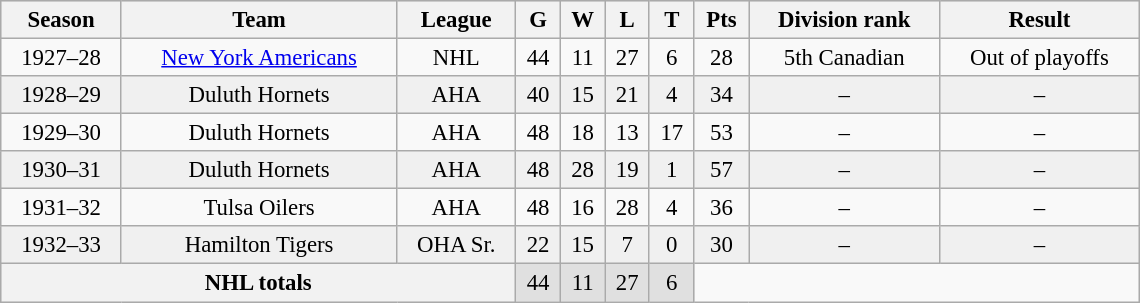<table class="wikitable" style="font-size: 95%; text-align:center; width:50em;">
<tr bgcolor="#e0e0e0">
<th>Season</th>
<th>Team</th>
<th>League</th>
<th>G</th>
<th>W</th>
<th>L</th>
<th>T</th>
<th>Pts</th>
<th>Division rank</th>
<th>Result</th>
</tr>
<tr>
<td>1927–28</td>
<td><a href='#'>New York Americans</a></td>
<td>NHL</td>
<td>44</td>
<td>11</td>
<td>27</td>
<td>6</td>
<td>28</td>
<td>5th Canadian</td>
<td>Out of playoffs</td>
</tr>
<tr bgcolor="#f0f0f0">
<td>1928–29</td>
<td>Duluth Hornets</td>
<td>AHA</td>
<td>40</td>
<td>15</td>
<td>21</td>
<td>4</td>
<td>34</td>
<td>–</td>
<td>–</td>
</tr>
<tr>
<td>1929–30</td>
<td>Duluth Hornets</td>
<td>AHA</td>
<td>48</td>
<td>18</td>
<td>13</td>
<td>17</td>
<td>53</td>
<td>–</td>
<td>–</td>
</tr>
<tr bgcolor="#f0f0f0">
<td>1930–31</td>
<td>Duluth Hornets</td>
<td>AHA</td>
<td>48</td>
<td>28</td>
<td>19</td>
<td>1</td>
<td>57</td>
<td>–</td>
<td>–</td>
</tr>
<tr>
<td>1931–32</td>
<td>Tulsa Oilers</td>
<td>AHA</td>
<td>48</td>
<td>16</td>
<td>28</td>
<td>4</td>
<td>36</td>
<td>–</td>
<td>–</td>
</tr>
<tr bgcolor="#f0f0f0">
<td>1932–33</td>
<td>Hamilton Tigers</td>
<td>OHA Sr.</td>
<td>22</td>
<td>15</td>
<td>7</td>
<td>0</td>
<td>30</td>
<td>–</td>
<td>–</td>
</tr>
<tr bgcolor="#e0e0e0">
<th colspan="3">NHL totals</th>
<td>44</td>
<td>11</td>
<td>27</td>
<td>6</td>
</tr>
</table>
